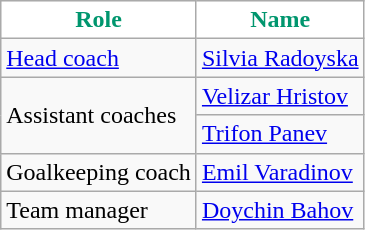<table class="wikitable">
<tr>
<th style="background:white;color:#00966E">Role</th>
<th style="background:white;color:#00966E">Name</th>
</tr>
<tr>
<td><a href='#'>Head coach</a></td>
<td> <a href='#'>Silvia Radoyska</a></td>
</tr>
<tr>
<td rowspan="2">Assistant coaches</td>
<td> <a href='#'>Velizar Hristov</a></td>
</tr>
<tr>
<td> <a href='#'>Trifon Panev</a></td>
</tr>
<tr>
<td>Goalkeeping coach</td>
<td> <a href='#'>Emil Varadinov</a></td>
</tr>
<tr>
<td>Team manager</td>
<td> <a href='#'>Doychin Bahov</a></td>
</tr>
</table>
